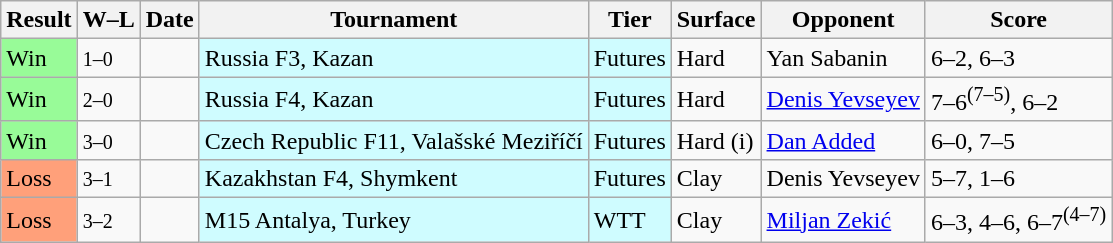<table class="sortable wikitable">
<tr>
<th>Result</th>
<th class="unsortable">W–L</th>
<th>Date</th>
<th>Tournament</th>
<th>Tier</th>
<th>Surface</th>
<th>Opponent</th>
<th class="unsortable">Score</th>
</tr>
<tr>
<td bgcolor=98FB98>Win</td>
<td><small>1–0</small></td>
<td></td>
<td style="background:#cffcff;">Russia F3, Kazan</td>
<td style="background:#cffcff;">Futures</td>
<td>Hard</td>
<td> Yan Sabanin</td>
<td>6–2, 6–3</td>
</tr>
<tr>
<td bgcolor=98FB98>Win</td>
<td><small>2–0</small></td>
<td></td>
<td style="background:#cffcff;">Russia F4, Kazan</td>
<td style="background:#cffcff;">Futures</td>
<td>Hard</td>
<td> <a href='#'>Denis Yevseyev</a></td>
<td>7–6<sup>(7–5)</sup>, 6–2</td>
</tr>
<tr>
<td bgcolor=98FB98>Win</td>
<td><small>3–0</small></td>
<td></td>
<td style="background:#cffcff;">Czech Republic F11, Valašské Meziříčí</td>
<td style="background:#cffcff;">Futures</td>
<td>Hard (i)</td>
<td> <a href='#'>Dan Added</a></td>
<td>6–0, 7–5</td>
</tr>
<tr>
<td bgcolor=FFA07A>Loss</td>
<td><small>3–1</small></td>
<td></td>
<td style="background:#cffcff;">Kazakhstan F4, Shymkent</td>
<td style="background:#cffcff;">Futures</td>
<td>Clay</td>
<td> Denis Yevseyev</td>
<td>5–7, 1–6</td>
</tr>
<tr>
<td bgcolor=FFA07A>Loss</td>
<td><small>3–2</small></td>
<td></td>
<td style="background:#cffcff;">M15 Antalya, Turkey</td>
<td style="background:#cffcff;">WTT</td>
<td>Clay</td>
<td> <a href='#'>Miljan Zekić</a></td>
<td>6–3, 4–6, 6–7<sup>(4–7)</sup></td>
</tr>
</table>
